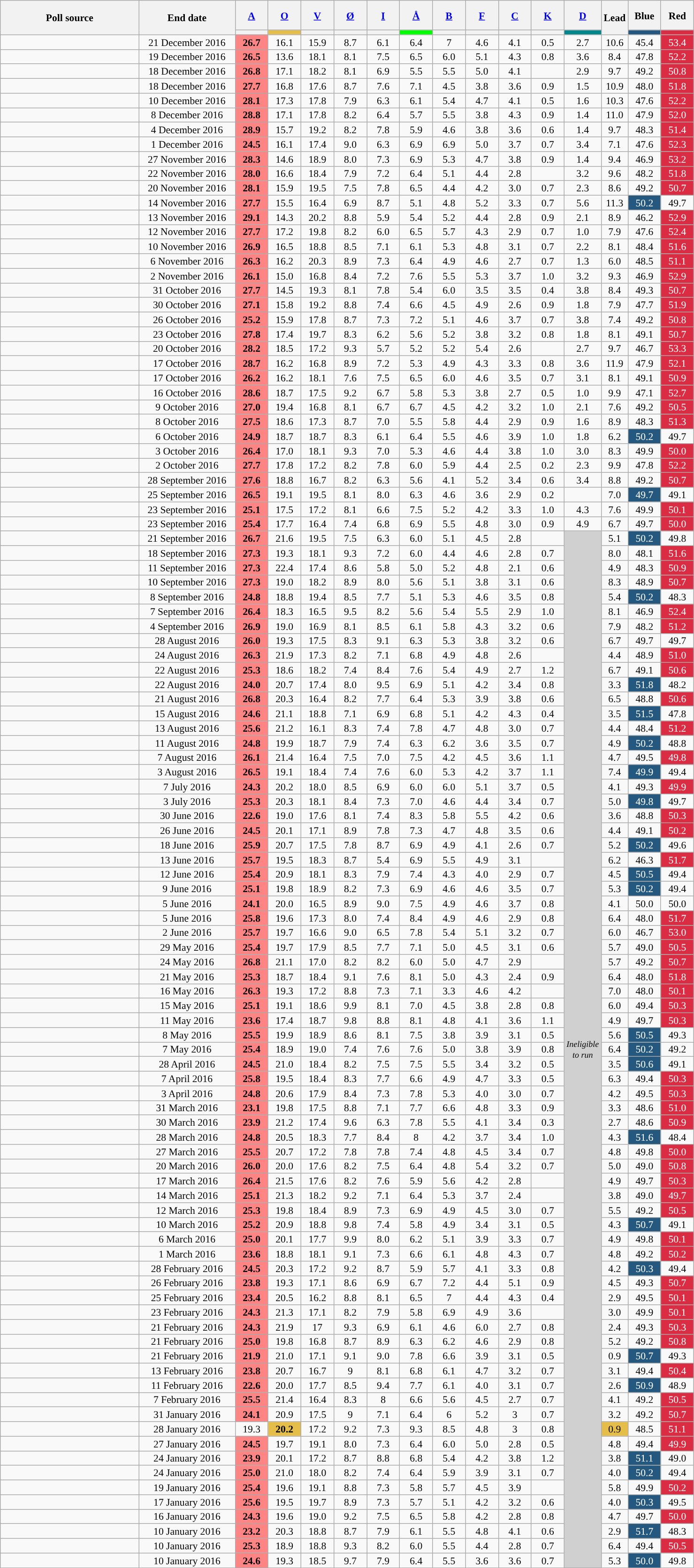<table class="wikitable sortable " style="text-align:center;font-size:90%;line-height:14px;">
<tr style="height:42px;">
<th style="width:190px;" rowspan="2">Poll source</th>
<th style="width:130px;" rowspan="2">End date</th>
<th style="width:40px;"><a href='#'>A</a></th>
<th style="width:40px;"><a href='#'>O</a></th>
<th style="width:40px;"><a href='#'>V</a></th>
<th style="width:40px;"><a href='#'>Ø</a></th>
<th style="width:40px;"><a href='#'>I</a></th>
<th style="width:40px;"><a href='#'>Å</a></th>
<th style="width:40px;"><a href='#'>B</a></th>
<th style="width:40px;"><a href='#'>F</a></th>
<th style="width:40px;"><a href='#'>C</a></th>
<th style="width:40px;"><a href='#'>K</a></th>
<th style="width:40px;"><a href='#'>D</a></th>
<th style="width:30px;" rowspan="2">Lead</th>
<th style="width:30px;">Blue</th>
<th style="width:30px;">Red</th>
</tr>
<tr>
<th style="color:inherit;background:"></th>
<th style="color:inherit;background:#E4BD4A;"></th>
<th style="color:inherit;background:"></th>
<th style="color:inherit;background:"></th>
<th style="color:inherit;background:"></th>
<th style="color:inherit;background:#00FF00;"></th>
<th style="color:inherit;background:"></th>
<th style="color:inherit;background:"></th>
<th style="color:inherit;background:"></th>
<th style="color:inherit;background:"></th>
<th style="color:inherit;background:#00868B"></th>
<th style="background:#25587E; width:40px;"></th>
<th style="background:#DA2C43; width:40px;"></th>
</tr>
<tr>
<td></td>
<td>21 December 2016</td>
<td style="background:#ff8484"><strong>26.7</strong></td>
<td>16.1</td>
<td>15.9</td>
<td>8.7</td>
<td>6.1</td>
<td>6.4</td>
<td>7</td>
<td>4.6</td>
<td>4.1</td>
<td>0.5</td>
<td>2.7</td>
<td style="background:">10.6</td>
<td>45.4</td>
<td style="background:#DA2C43; color:white">53.4</td>
</tr>
<tr>
<td></td>
<td>19 December 2016</td>
<td style="background:#ff8484"><strong>26.5</strong></td>
<td>13.6</td>
<td>18.1</td>
<td>8.1</td>
<td>7.5</td>
<td>6.5</td>
<td>6.0</td>
<td>5.1</td>
<td>4.3</td>
<td>0.8</td>
<td>3.6</td>
<td style="background:">8.4</td>
<td>47.8</td>
<td style="background:#DA2C43; color:white">52.2</td>
</tr>
<tr>
<td></td>
<td>18 December 2016</td>
<td style="background:#ff8484"><strong>26.8</strong></td>
<td>17.1</td>
<td>18.2</td>
<td>8.1</td>
<td>6.9</td>
<td>5.5</td>
<td>5.5</td>
<td>5.0</td>
<td>4.1</td>
<td></td>
<td>2.9</td>
<td style="background:">9.7</td>
<td>49.2</td>
<td style="background:#DA2C43; color:white">50.8</td>
</tr>
<tr>
<td></td>
<td>18 December 2016</td>
<td style="background:#ff8484"><strong>27.7</strong></td>
<td>16.8</td>
<td>17.6</td>
<td>8.7</td>
<td>7.6</td>
<td>7.1</td>
<td>4.5</td>
<td>3.8</td>
<td>3.6</td>
<td>0.9</td>
<td>1.5</td>
<td style="background:">10.9</td>
<td>48.0</td>
<td style="background:#DA2C43; color:white">51.8</td>
</tr>
<tr>
<td></td>
<td>10 December 2016</td>
<td style="background:#ff8484"><strong>28.1</strong></td>
<td>17.3</td>
<td>17.8</td>
<td>7.9</td>
<td>6.3</td>
<td>6.1</td>
<td>5.4</td>
<td>4.7</td>
<td>4.1</td>
<td>0.5</td>
<td>1.6</td>
<td style="background:">10.3</td>
<td>47.6</td>
<td style="background:#DA2C43; color:white">52.2</td>
</tr>
<tr>
<td></td>
<td>8 December 2016</td>
<td style="background:#ff8484"><strong>28.8</strong></td>
<td>17.1</td>
<td>17.8</td>
<td>8.2</td>
<td>6.4</td>
<td>5.7</td>
<td>5.5</td>
<td>3.8</td>
<td>4.3</td>
<td>0.9</td>
<td>1.4</td>
<td style="background:">11.0</td>
<td>47.9</td>
<td style="background:#DA2C43; color:white">52.0</td>
</tr>
<tr>
<td></td>
<td>4 December 2016</td>
<td style="background:#ff8484"><strong>28.9</strong></td>
<td>15.7</td>
<td>19.2</td>
<td>8.2</td>
<td>7.8</td>
<td>5.9</td>
<td>4.6</td>
<td>3.8</td>
<td>3.6</td>
<td>0.6</td>
<td>1.4</td>
<td style="background:">9.7</td>
<td>48.3</td>
<td style="background:#DA2C43; color:white">51.4</td>
</tr>
<tr>
<td></td>
<td>1 December 2016</td>
<td style="background:#ff8484"><strong>24.5</strong></td>
<td>16.1</td>
<td>17.4</td>
<td>9.0</td>
<td>6.3</td>
<td>6.9</td>
<td>6.9</td>
<td>5.0</td>
<td>3.7</td>
<td>0.7</td>
<td>3.4</td>
<td style="background:">7.1</td>
<td>47.6</td>
<td style="background:#DA2C43; color:white">52.3</td>
</tr>
<tr>
<td></td>
<td>27 November 2016</td>
<td style="background:#ff8484"><strong>28.3</strong></td>
<td>14.6</td>
<td>18.9</td>
<td>8.0</td>
<td>7.3</td>
<td>6.9</td>
<td>5.3</td>
<td>4.7</td>
<td>3.8</td>
<td>0.9</td>
<td>1.4</td>
<td style="background:">9.4</td>
<td>46.9</td>
<td style="background:#DA2C43; color:white">53.2</td>
</tr>
<tr>
<td></td>
<td>22 November 2016</td>
<td style="background:#ff8484"><strong>28.0</strong></td>
<td>16.6</td>
<td>18.4</td>
<td>7.9</td>
<td>7.2</td>
<td>6.4</td>
<td>5.1</td>
<td>4.4</td>
<td>2.8</td>
<td></td>
<td>3.2</td>
<td style="background:">9.6</td>
<td>48.2</td>
<td style="background:#DA2C43; color:white">51.8</td>
</tr>
<tr>
<td></td>
<td>20 November 2016</td>
<td style="background:#ff8484"><strong>28.1</strong></td>
<td>15.9</td>
<td>19.5</td>
<td>7.5</td>
<td>7.8</td>
<td>6.5</td>
<td>4.4</td>
<td>4.2</td>
<td>3.0</td>
<td>0.7</td>
<td>2.3</td>
<td style="background:">8.6</td>
<td>49.2</td>
<td style="background:#DA2C43; color:white">50.7</td>
</tr>
<tr>
<td></td>
<td>14 November 2016</td>
<td style="background:#ff8484"><strong>27.7</strong></td>
<td>15.5</td>
<td>16.4</td>
<td>6.9</td>
<td>8.7</td>
<td>5.1</td>
<td>4.8</td>
<td>5.2</td>
<td>3.3</td>
<td>0.7</td>
<td>5.6</td>
<td style="background:">11.3</td>
<td style="background:#25587E; color:white;">50.2</td>
<td>49.7</td>
</tr>
<tr>
<td></td>
<td>13 November 2016</td>
<td style="background:#ff8484"><strong>29.1</strong></td>
<td>14.3</td>
<td>20.2</td>
<td>8.8</td>
<td>5.9</td>
<td>5.4</td>
<td>5.2</td>
<td>4.4</td>
<td>2.8</td>
<td>0.9</td>
<td>2.1</td>
<td style="background:">8.9</td>
<td>46.2</td>
<td style="background:#DA2C43; color:white">52.9</td>
</tr>
<tr>
<td></td>
<td>12 November 2016</td>
<td style="background:#ff8484"><strong>27.7</strong></td>
<td>17.2</td>
<td>19.8</td>
<td>8.2</td>
<td>6.0</td>
<td>6.5</td>
<td>5.7</td>
<td>4.3</td>
<td>2.9</td>
<td>0.7</td>
<td>1.0</td>
<td style="background:">7.9</td>
<td>47.6</td>
<td style="background:#DA2C43; color:white">52.4</td>
</tr>
<tr>
<td></td>
<td>10 November 2016</td>
<td style="background:#ff8484"><strong>26.9</strong></td>
<td>16.5</td>
<td>18.8</td>
<td>8.5</td>
<td>7.1</td>
<td>6.1</td>
<td>5.3</td>
<td>4.8</td>
<td>3.1</td>
<td>0.7</td>
<td>2.2</td>
<td style="background:">8.1</td>
<td>48.4</td>
<td style="background:#DA2C43; color:white">51.6</td>
</tr>
<tr>
<td></td>
<td>6 November 2016</td>
<td style="background:#ff8484"><strong>26.3</strong></td>
<td>16.2</td>
<td>20.3</td>
<td>8.9</td>
<td>7.3</td>
<td>6.4</td>
<td>4.9</td>
<td>4.6</td>
<td>2.7</td>
<td>0.7</td>
<td>1.3</td>
<td style="background:">6.0</td>
<td>48.5</td>
<td style="background:#DA2C43; color:white">51.1</td>
</tr>
<tr>
<td></td>
<td>2 November 2016</td>
<td style="background:#ff8484"><strong>26.1</strong></td>
<td>15.0</td>
<td>16.8</td>
<td>8.4</td>
<td>7.2</td>
<td>7.6</td>
<td>5.5</td>
<td>5.3</td>
<td>3.7</td>
<td>1.0</td>
<td>3.2</td>
<td style="background:">9.3</td>
<td>46.9</td>
<td style="background:#DA2C43; color:white">52.9</td>
</tr>
<tr>
<td></td>
<td>31 October 2016</td>
<td style="background:#ff8484"><strong>27.7</strong></td>
<td>14.5</td>
<td>19.3</td>
<td>8.1</td>
<td>7.8</td>
<td>5.4</td>
<td>6.0</td>
<td>3.5</td>
<td>3.5</td>
<td>0.4</td>
<td>3.8</td>
<td style="background:">8.4</td>
<td>49.3</td>
<td style="background:#DA2C43; color:white">50.7</td>
</tr>
<tr>
<td></td>
<td>30 October 2016</td>
<td style="background:#ff8484"><strong>27.1</strong></td>
<td>15.8</td>
<td>19.2</td>
<td>8.8</td>
<td>7.4</td>
<td>6.6</td>
<td>4.5</td>
<td>4.9</td>
<td>2.6</td>
<td>0.9</td>
<td>1.8</td>
<td style="background:">7.9</td>
<td>47.7</td>
<td style="background:#DA2C43; color:white">51.9</td>
</tr>
<tr>
<td></td>
<td>26 October 2016</td>
<td style="background:#ff8484"><strong>25.2</strong></td>
<td>15.9</td>
<td>17.8</td>
<td>8.7</td>
<td>7.3</td>
<td>7.2</td>
<td>5.1</td>
<td>4.6</td>
<td>3.7</td>
<td>0.7</td>
<td>3.8</td>
<td style="background:">7.4</td>
<td>49.2</td>
<td style="background:#DA2C43; color:white">50.8</td>
</tr>
<tr>
<td></td>
<td>23 October 2016</td>
<td style="background:#ff8484"><strong>27.8</strong></td>
<td>17.4</td>
<td>19.7</td>
<td>8.3</td>
<td>6.2</td>
<td>5.6</td>
<td>5.2</td>
<td>3.8</td>
<td>3.2</td>
<td>0.8</td>
<td>1.8</td>
<td style="background:">8.1</td>
<td>49.1</td>
<td style="background:#DA2C43; color:white">50.7</td>
</tr>
<tr>
<td></td>
<td>20 October 2016</td>
<td style="background:#ff8484"><strong>28.2</strong></td>
<td>18.5</td>
<td>17.2</td>
<td>9.3</td>
<td>5.7</td>
<td>5.2</td>
<td>5.2</td>
<td>5.4</td>
<td>2.6</td>
<td></td>
<td>2.7</td>
<td style="background:">9.7</td>
<td>46.7</td>
<td style="background:#DA2C43; color:white">53.3</td>
</tr>
<tr>
<td></td>
<td>17 October 2016</td>
<td style="background:#ff8484"><strong>28.7</strong></td>
<td>16.2</td>
<td>16.8</td>
<td>8.9</td>
<td>7.2</td>
<td>5.3</td>
<td>4.9</td>
<td>4.3</td>
<td>3.3</td>
<td>0.8</td>
<td>3.6</td>
<td style="background:">11.9</td>
<td>47.9</td>
<td style="background:#DA2C43; color:white">52.1</td>
</tr>
<tr>
<td></td>
<td>17 October 2016</td>
<td style="background:#ff8484"><strong>26.2</strong></td>
<td>16.2</td>
<td>18.1</td>
<td>7.6</td>
<td>7.5</td>
<td>6.5</td>
<td>6.0</td>
<td>4.6</td>
<td>3.5</td>
<td>0.7</td>
<td>3.1</td>
<td style="background:">8.1</td>
<td>49.1</td>
<td style="background:#DA2C43; color:white">50.9</td>
</tr>
<tr>
<td></td>
<td>16 October 2016</td>
<td style="background:#ff8484"><strong>28.6</strong></td>
<td>18.7</td>
<td>17.5</td>
<td>9.2</td>
<td>6.7</td>
<td>5.8</td>
<td>5.3</td>
<td>3.8</td>
<td>2.7</td>
<td>0.5</td>
<td>1.0</td>
<td style="background:">9.9</td>
<td>47.1</td>
<td style="background:#DA2C43; color:white">52.7</td>
</tr>
<tr>
<td></td>
<td>9 October 2016</td>
<td style="background:#ff8484"><strong>27.0</strong></td>
<td>19.4</td>
<td>16.8</td>
<td>8.1</td>
<td>6.7</td>
<td>6.7</td>
<td>4.5</td>
<td>4.2</td>
<td>3.2</td>
<td>1.0</td>
<td>2.1</td>
<td style="background:">7.6</td>
<td>49.2</td>
<td style="background:#DA2C43; color:white">50.5</td>
</tr>
<tr>
<td></td>
<td>8 October 2016</td>
<td style="background:#ff8484"><strong>27.5</strong></td>
<td>18.6</td>
<td>17.3</td>
<td>8.7</td>
<td>7.0</td>
<td>5.5</td>
<td>5.8</td>
<td>4.4</td>
<td>2.9</td>
<td>0.9</td>
<td>1.6</td>
<td style="background:">8.9</td>
<td>48.3</td>
<td style="background:#DA2C43; color:white">51.3</td>
</tr>
<tr>
<td></td>
<td>6 October 2016</td>
<td style="background:#ff8484"><strong>24.9</strong></td>
<td>18.7</td>
<td>18.7</td>
<td>8.3</td>
<td>6.1</td>
<td>6.4</td>
<td>5.5</td>
<td>4.6</td>
<td>3.9</td>
<td>1.0</td>
<td>1.8</td>
<td style="background:">6.2</td>
<td style="background:#25587E; color:white;">50.2</td>
<td>49.7</td>
</tr>
<tr>
<td></td>
<td>3 October 2016</td>
<td style="background:#ff8484"><strong>26.4</strong></td>
<td>17.0</td>
<td>18.1</td>
<td>9.3</td>
<td>7.0</td>
<td>5.3</td>
<td>4.6</td>
<td>4.4</td>
<td>3.8</td>
<td>1.0</td>
<td>3.0</td>
<td style="background:">8.3</td>
<td>49.9</td>
<td style="background:#DA2C43; color:white">50.0</td>
</tr>
<tr>
<td></td>
<td>2 October 2016</td>
<td style="background:#ff8484"><strong>27.7</strong></td>
<td>17.8</td>
<td>17.2</td>
<td>8.2</td>
<td>7.8</td>
<td>6.0</td>
<td>5.9</td>
<td>4.4</td>
<td>2.5</td>
<td>0.2</td>
<td>2.3</td>
<td style="background:">9.9</td>
<td>47.8</td>
<td style="background:#DA2C43; color:white">52.2</td>
</tr>
<tr>
<td></td>
<td>28 September 2016</td>
<td style="background:#ff8484"><strong>27.6</strong></td>
<td>18.8</td>
<td>16.7</td>
<td>8.2</td>
<td>6.3</td>
<td>5.6</td>
<td>4.1</td>
<td>5.2</td>
<td>3.4</td>
<td>0.6</td>
<td>3.4</td>
<td style="background:">8.8</td>
<td>49.2</td>
<td style="background:#DA2C43; color:white">50.7</td>
</tr>
<tr>
<td></td>
<td>25 September 2016</td>
<td style="background:#ff8484"><strong>26.5</strong></td>
<td>19.1</td>
<td>19.5</td>
<td>8.1</td>
<td>8.0</td>
<td>6.3</td>
<td>4.6</td>
<td>3.6</td>
<td>2.9</td>
<td>0.2</td>
<td></td>
<td style="background:">7.0</td>
<td style="background:#25587E; color:white;">49.7</td>
<td>49.1</td>
</tr>
<tr>
<td></td>
<td>23 September 2016</td>
<td style="background:#ff8484"><strong>25.1</strong></td>
<td>17.5</td>
<td>17.2</td>
<td>8.1</td>
<td>6.6</td>
<td>7.5</td>
<td>5.2</td>
<td>4.2</td>
<td>3.3</td>
<td>1.0</td>
<td>4.3</td>
<td style="background:">7.6</td>
<td>49.9</td>
<td style="background:#DA2C43; color:white">50.1</td>
</tr>
<tr>
<td></td>
<td>23 September 2016</td>
<td style="background:#ff8484"><strong>25.4</strong></td>
<td>17.7</td>
<td>16.4</td>
<td>7.4</td>
<td>6.8</td>
<td>6.9</td>
<td>5.5</td>
<td>4.8</td>
<td>3.0</td>
<td>0.9</td>
<td>4.9</td>
<td style="background:">6.7</td>
<td>49.7</td>
<td style="background:#DA2C43; color:white">50.0</td>
</tr>
<tr>
<td></td>
<td>21 September 2016</td>
<td style="background:#ff8484"><strong>26.7</strong></td>
<td>21.6</td>
<td>19.5</td>
<td>7.5</td>
<td>6.3</td>
<td>6.0</td>
<td>5.1</td>
<td>4.5</td>
<td>2.8</td>
<td></td>
<td rowspan="71" style="background:#D0D0D0; width:1px;"><small><em>Ineligible to run</em></small></td>
<td style="background:">5.1</td>
<td style="background:#25587E; color:white;">50.2</td>
<td>49.8</td>
</tr>
<tr>
<td></td>
<td>18 September 2016</td>
<td style="background:#ff8484"><strong>27.3</strong></td>
<td>19.3</td>
<td>18.1</td>
<td>9.3</td>
<td>7.2</td>
<td>6.0</td>
<td>4.4</td>
<td>4.6</td>
<td>2.8</td>
<td>0.7</td>
<td style="background:">8.0</td>
<td>48.1</td>
<td style="background:#DA2C43; color:white">51.6</td>
</tr>
<tr>
<td></td>
<td>11 September 2016</td>
<td style="background:#ff8484"><strong>27.3</strong></td>
<td>22.4</td>
<td>17.4</td>
<td>8.6</td>
<td>5.8</td>
<td>5.0</td>
<td>5.2</td>
<td>4.8</td>
<td>2.1</td>
<td>0.6</td>
<td style="background:">4.9</td>
<td>48.3</td>
<td style="background:#DA2C43; color:white">50.9</td>
</tr>
<tr>
<td></td>
<td>10 September 2016</td>
<td style="background:#ff8484"><strong>27.3</strong></td>
<td>19.0</td>
<td>18.2</td>
<td>8.9</td>
<td>8.0</td>
<td>5.6</td>
<td>5.1</td>
<td>3.8</td>
<td>3.1</td>
<td>0.6</td>
<td style="background:">8.3</td>
<td>48.9</td>
<td style="background:#DA2C43; color:white">50.7</td>
</tr>
<tr>
<td></td>
<td>8 September 2016</td>
<td style="background:#ff8484"><strong>24.8</strong></td>
<td>18.8</td>
<td>19.4</td>
<td>8.5</td>
<td>7.7</td>
<td>5.1</td>
<td>5.3</td>
<td>4.6</td>
<td>3.5</td>
<td>0.8</td>
<td style="background:">5.4</td>
<td style="background:#25587E; color:white;">50.2</td>
<td>48.3</td>
</tr>
<tr>
<td></td>
<td>7 September 2016</td>
<td style="background:#ff8484"><strong>26.4</strong></td>
<td>18.3</td>
<td>16.5</td>
<td>9.5</td>
<td>8.2</td>
<td>5.6</td>
<td>5.4</td>
<td>5.5</td>
<td>2.9</td>
<td>1.0</td>
<td style="background:">8.1</td>
<td>46.9</td>
<td style="background:#DA2C43; color:white">52.4</td>
</tr>
<tr>
<td></td>
<td>4 September 2016</td>
<td style="background:#ff8484"><strong>26.9</strong></td>
<td>19.0</td>
<td>16.9</td>
<td>8.1</td>
<td>8.5</td>
<td>6.1</td>
<td>5.8</td>
<td>4.3</td>
<td>3.2</td>
<td>0.6</td>
<td style="background:">7.9</td>
<td>48.2</td>
<td style="background:#DA2C43; color:white">51.2</td>
</tr>
<tr>
<td></td>
<td>28 August 2016</td>
<td style="background:#ff8484"><strong>26.0</strong></td>
<td>19.3</td>
<td>17.5</td>
<td>8.3</td>
<td>9.1</td>
<td>6.3</td>
<td>5.3</td>
<td>3.8</td>
<td>3.2</td>
<td>0.6</td>
<td style="background:">6.7</td>
<td>49.7</td>
<td>49.7</td>
</tr>
<tr>
<td></td>
<td>24 August 2016</td>
<td style="background:#ff8484"><strong>26.3</strong></td>
<td>21.9</td>
<td>17.3</td>
<td>8.2</td>
<td>7.1</td>
<td>6.8</td>
<td>4.9</td>
<td>4.8</td>
<td>2.6</td>
<td></td>
<td style="background:">4.4</td>
<td>48.9</td>
<td style="background:#DA2C43; color:white">51.0</td>
</tr>
<tr>
<td></td>
<td>22 August 2016</td>
<td style="background:#ff8484"><strong>25.3</strong></td>
<td>18.6</td>
<td>18.2</td>
<td>7.4</td>
<td>8.4</td>
<td>7.6</td>
<td>5.4</td>
<td>4.9</td>
<td>2.7</td>
<td>1.2</td>
<td style="background:">6.7</td>
<td>49.1</td>
<td style="background:#DA2C43; color:white">50.6</td>
</tr>
<tr>
<td></td>
<td>22 August 2016</td>
<td style="background:#ff8484"><strong>24.0</strong></td>
<td>20.7</td>
<td>17.4</td>
<td>8.0</td>
<td>9.5</td>
<td>6.9</td>
<td>5.1</td>
<td>4.2</td>
<td>3.4</td>
<td>0.8</td>
<td style="background:">3.3</td>
<td style="background:#25587E; color:white;">51.8</td>
<td>48.2</td>
</tr>
<tr>
<td></td>
<td>21 August 2016</td>
<td style="background:#ff8484"><strong>26.8</strong></td>
<td>20.3</td>
<td>16.4</td>
<td>8.2</td>
<td>7.7</td>
<td>6.4</td>
<td>5.3</td>
<td>3.9</td>
<td>3.8</td>
<td>0.6</td>
<td style="background:">6.5</td>
<td>48.8</td>
<td style="background:#DA2C43; color:white">50.6</td>
</tr>
<tr>
<td></td>
<td>15 August 2016</td>
<td style="background:#ff8484"><strong>24.6</strong></td>
<td>21.1</td>
<td>18.8</td>
<td>7.1</td>
<td>6.9</td>
<td>6.8</td>
<td>5.1</td>
<td>4.2</td>
<td>4.3</td>
<td>0.4</td>
<td style="background:">3.5</td>
<td style="background:#25587E; color:white;">51.5</td>
<td>47.8</td>
</tr>
<tr>
<td></td>
<td>13 August 2016</td>
<td style="background:#ff8484"><strong>25.6</strong></td>
<td>21.2</td>
<td>16.1</td>
<td>8.3</td>
<td>7.4</td>
<td>7.8</td>
<td>4.7</td>
<td>4.8</td>
<td>3.0</td>
<td>0.7</td>
<td style="background:">4.4</td>
<td>48.4</td>
<td style="background:#DA2C43; color:white">51.2</td>
</tr>
<tr>
<td></td>
<td>11 August 2016</td>
<td style="background:#ff8484"><strong>24.8</strong></td>
<td>19.9</td>
<td>18.7</td>
<td>7.9</td>
<td>7.4</td>
<td>6.3</td>
<td>6.2</td>
<td>3.6</td>
<td>3.5</td>
<td>0.7</td>
<td style="background:">4.9</td>
<td style="background:#25587E; color:white;">50.2</td>
<td>48.8</td>
</tr>
<tr>
<td></td>
<td>7 August 2016</td>
<td style="background:#ff8484"><strong>26.1</strong></td>
<td>21.4</td>
<td>16.4</td>
<td>7.5</td>
<td>7.0</td>
<td>7.5</td>
<td>4.2</td>
<td>4.5</td>
<td>3.6</td>
<td>1.1</td>
<td style="background:">4.7</td>
<td>49.5</td>
<td style="background:#DA2C43; color:white">49.8</td>
</tr>
<tr>
<td></td>
<td>3 August 2016</td>
<td style="background:#ff8484"><strong>26.5</strong></td>
<td>19.1</td>
<td>18.4</td>
<td>7.4</td>
<td>7.6</td>
<td>6.0</td>
<td>5.3</td>
<td>4.2</td>
<td>3.7</td>
<td>1.1</td>
<td style="background:">7.4</td>
<td style="background:#25587E; color:white;">49.9</td>
<td>49.4</td>
</tr>
<tr>
<td></td>
<td>7 July 2016</td>
<td style="background:#ff8484"><strong>24.3</strong></td>
<td>20.2</td>
<td>18.0</td>
<td>8.5</td>
<td>6.9</td>
<td>6.0</td>
<td>6.0</td>
<td>5.1</td>
<td>3.7</td>
<td>0.5</td>
<td style="background:">4.1</td>
<td>49.3</td>
<td style="background:#DA2C43; color:white">49.9</td>
</tr>
<tr>
<td></td>
<td>3 July 2016</td>
<td style="background:#ff8484"><strong>25.3</strong></td>
<td>20.3</td>
<td>18.1</td>
<td>8.4</td>
<td>7.3</td>
<td>7.0</td>
<td>4.6</td>
<td>4.4</td>
<td>3.4</td>
<td>0.7</td>
<td style="background:">5.0</td>
<td style="background:#25587E; color:white;">49.8</td>
<td>49.7</td>
</tr>
<tr>
<td></td>
<td>30 June 2016</td>
<td style="background:#ff8484"><strong>22.6</strong></td>
<td>19.0</td>
<td>17.6</td>
<td>8.1</td>
<td>7.4</td>
<td>8.3</td>
<td>5.8</td>
<td>5.5</td>
<td>4.2</td>
<td>0.6</td>
<td style="background:">3.6</td>
<td>48.8</td>
<td style="background:#DA2C43; color:white">50.3</td>
</tr>
<tr>
<td></td>
<td>26 June 2016</td>
<td style="background:#ff8484"><strong>24.5</strong></td>
<td>20.1</td>
<td>17.1</td>
<td>8.9</td>
<td>7.8</td>
<td>7.3</td>
<td>4.7</td>
<td>4.8</td>
<td>3.5</td>
<td>0.6</td>
<td style="background:">4.4</td>
<td>49.1</td>
<td style="background:#DA2C43; color:white">50.2</td>
</tr>
<tr>
<td></td>
<td>18 June 2016</td>
<td style="background:#ff8484"><strong>25.9</strong></td>
<td>20.7</td>
<td>17.5</td>
<td>7.8</td>
<td>8.7</td>
<td>6.9</td>
<td>4.9</td>
<td>4.1</td>
<td>2.6</td>
<td>0.7</td>
<td style="background:">5.2</td>
<td style="background:#25587E; color:white;">50.2</td>
<td>49.6</td>
</tr>
<tr>
<td></td>
<td>13 June 2016</td>
<td style="background:#ff8484"><strong>25.7</strong></td>
<td>19.5</td>
<td>18.3</td>
<td>8.7</td>
<td>5.4</td>
<td>6.9</td>
<td>5.5</td>
<td>4.9</td>
<td>3.1</td>
<td></td>
<td style="background:">6.2</td>
<td>46.3</td>
<td style="background:#DA2C43; color:white">51.7</td>
</tr>
<tr>
<td></td>
<td>12 June 2016</td>
<td style="background:#ff8484"><strong>25.4</strong></td>
<td>20.9</td>
<td>18.1</td>
<td>8.3</td>
<td>7.9</td>
<td>7.4</td>
<td>4.3</td>
<td>4.0</td>
<td>2.9</td>
<td>0.7</td>
<td style="background:">4.5</td>
<td style="background:#25587E; color:white;">50.5</td>
<td>49.4</td>
</tr>
<tr>
<td></td>
<td>9 June 2016</td>
<td style="background:#ff8484"><strong>25.1</strong></td>
<td>19.8</td>
<td>18.9</td>
<td>8.2</td>
<td>7.3</td>
<td>6.9</td>
<td>4.6</td>
<td>4.6</td>
<td>3.5</td>
<td>0.7</td>
<td style="background:">5.3</td>
<td style="background:#25587E; color:white;">50.2</td>
<td>49.4</td>
</tr>
<tr>
<td></td>
<td>5 June 2016</td>
<td style="background:#ff8484"><strong>24.1</strong></td>
<td>20.0</td>
<td>16.5</td>
<td>8.9</td>
<td>9.0</td>
<td>7.5</td>
<td>4.9</td>
<td>4.6</td>
<td>3.7</td>
<td>0.8</td>
<td style="background:">4.1</td>
<td>50.0</td>
<td>50.0</td>
</tr>
<tr>
<td></td>
<td>5 June 2016</td>
<td style="background:#ff8484"><strong>25.8</strong></td>
<td>19.6</td>
<td>17.3</td>
<td>8.0</td>
<td>7.4</td>
<td>8.4</td>
<td>4.9</td>
<td>4.6</td>
<td>2.9</td>
<td>0.8</td>
<td style="background:">6.4</td>
<td>48.0</td>
<td style="background:#DA2C43; color:white">51.7</td>
</tr>
<tr>
<td></td>
<td>2 June 2016</td>
<td style="background:#ff8484"><strong>25.7</strong></td>
<td>19.7</td>
<td>16.6</td>
<td>9.0</td>
<td>6.5</td>
<td>7.8</td>
<td>5.4</td>
<td>5.1</td>
<td>3.2</td>
<td>0.7</td>
<td style="background:">6.0</td>
<td>46.7</td>
<td style="background:#DA2C43; color:white">53.0</td>
</tr>
<tr>
<td></td>
<td>29 May 2016</td>
<td style="background:#ff8484"><strong>25.4</strong></td>
<td>19.7</td>
<td>17.9</td>
<td>8.5</td>
<td>7.7</td>
<td>7.1</td>
<td>5.0</td>
<td>4.5</td>
<td>3.1</td>
<td>0.6</td>
<td style="background:">5.7</td>
<td>49.0</td>
<td style="background:#DA2C43; color:white">50.5</td>
</tr>
<tr>
<td></td>
<td>24 May 2016</td>
<td style="background:#ff8484"><strong>26.8</strong></td>
<td>21.1</td>
<td>17.0</td>
<td>8.2</td>
<td>8.2</td>
<td>6.0</td>
<td>5.0</td>
<td>4.7</td>
<td>2.9</td>
<td></td>
<td style="background:">5.7</td>
<td>49.2</td>
<td style="background:#DA2C43; color:white">50.7</td>
</tr>
<tr>
<td></td>
<td>21 May 2016</td>
<td style="background:#ff8484"><strong>25.3</strong></td>
<td>18.7</td>
<td>18.4</td>
<td>9.1</td>
<td>7.6</td>
<td>8.1</td>
<td>5.0</td>
<td>4.3</td>
<td>2.4</td>
<td>0.9</td>
<td style="background:">6.4</td>
<td>48.0</td>
<td style="background:#DA2C43; color:white">51.8</td>
</tr>
<tr>
<td></td>
<td>16 May 2016</td>
<td style="background:#ff8484"><strong>26.3</strong></td>
<td>19.3</td>
<td>17.2</td>
<td>8.8</td>
<td>7.3</td>
<td>7.1</td>
<td>3.3</td>
<td>4.6</td>
<td>4.2</td>
<td></td>
<td style="background:">7.0</td>
<td>48.0</td>
<td style="background:#DA2C43; color:white">50.1</td>
</tr>
<tr>
<td></td>
<td>15 May 2016</td>
<td style="background:#ff8484"><strong>25.1</strong></td>
<td>19.1</td>
<td>18.6</td>
<td>9.9</td>
<td>8.1</td>
<td>7.0</td>
<td>4.5</td>
<td>3.8</td>
<td>2.8</td>
<td>0.8</td>
<td style="background:">6.0</td>
<td>49.4</td>
<td style="background:#DA2C43; color:white">50.3</td>
</tr>
<tr>
<td></td>
<td>11 May 2016</td>
<td style="background:#ff8484"><strong>23.6</strong></td>
<td>17.4</td>
<td>18.7</td>
<td>9.8</td>
<td>8.8</td>
<td>8.1</td>
<td>4.8</td>
<td>4.1</td>
<td>3.6</td>
<td>1.1</td>
<td style="background:">4.9</td>
<td>49.7</td>
<td style="background:#DA2C43; color:white">50.3</td>
</tr>
<tr>
<td></td>
<td>8 May 2016</td>
<td style="background:#ff8484"><strong>25.5</strong></td>
<td>19.9</td>
<td>18.9</td>
<td>8.6</td>
<td>8.1</td>
<td>7.5</td>
<td>3.8</td>
<td>3.9</td>
<td>3.1</td>
<td>0.5</td>
<td style="background:">5.6</td>
<td style="background:#25587E; color:white;">50.5</td>
<td>49.3</td>
</tr>
<tr>
<td></td>
<td>7 May 2016</td>
<td style="background:#ff8484"><strong>25.4</strong></td>
<td>18.9</td>
<td>19.0</td>
<td>7.4</td>
<td>7.6</td>
<td>7.6</td>
<td>5.0</td>
<td>3.8</td>
<td>3.9</td>
<td>0.8</td>
<td style="background:">6.4</td>
<td style="background:#25587E; color:white;">50.2</td>
<td>49.2</td>
</tr>
<tr>
<td></td>
<td>28 April 2016</td>
<td style="background:#ff8484"><strong>24.5</strong></td>
<td>21.0</td>
<td>18.4</td>
<td>8.2</td>
<td>7.5</td>
<td>7.5</td>
<td>5.5</td>
<td>3.4</td>
<td>3.2</td>
<td>0.5</td>
<td style="background:">3.5</td>
<td style="background:#25587E; color:white;">50.6</td>
<td>49.1</td>
</tr>
<tr>
<td></td>
<td>7 April 2016</td>
<td style="background:#ff8484"><strong>25.8</strong></td>
<td>19.5</td>
<td>18.4</td>
<td>8.3</td>
<td>7.7</td>
<td>6.6</td>
<td>4.9</td>
<td>4.7</td>
<td>3.3</td>
<td>0.5</td>
<td style="background:">6.3</td>
<td>49.4</td>
<td style="background:#DA2C43; color:white">50.3</td>
</tr>
<tr>
<td></td>
<td>3 April 2016</td>
<td style="background:#ff8484"><strong>24.8</strong></td>
<td>20.6</td>
<td>17.9</td>
<td>8.4</td>
<td>7.3</td>
<td>7.8</td>
<td>5.3</td>
<td>4.0</td>
<td>3.0</td>
<td>0.7</td>
<td style="background:">4.2</td>
<td>49.5</td>
<td style="background:#DA2C43; color:white">50.3</td>
</tr>
<tr>
<td></td>
<td>31 March 2016</td>
<td style="background:#ff8484"><strong>23.1</strong></td>
<td>19.8</td>
<td>17.5</td>
<td>8.8</td>
<td>7.1</td>
<td>7.7</td>
<td>6.6</td>
<td>4.8</td>
<td>3.3</td>
<td>0.9</td>
<td style="background:">3.3</td>
<td>48.6</td>
<td style="background:#DA2C43; color:white">51.0</td>
</tr>
<tr>
<td></td>
<td>30 March 2016</td>
<td style="background:#ff8484"><strong>23.9</strong></td>
<td>21.2</td>
<td>17.4</td>
<td>9.6</td>
<td>6.3</td>
<td>7.8</td>
<td>5.5</td>
<td>4.1</td>
<td>3.4</td>
<td>0.3</td>
<td style="background:">2.7</td>
<td>48.6</td>
<td style="background:#DA2C43; color:white">50.9</td>
</tr>
<tr>
<td></td>
<td>28 March 2016</td>
<td style="background:#ff8484"><strong>24.8</strong></td>
<td>20.5</td>
<td>18.3</td>
<td>7.7</td>
<td>8.4</td>
<td>8</td>
<td>4.2</td>
<td>3.7</td>
<td>3.4</td>
<td>1.0</td>
<td style="background:">4.3</td>
<td style="background:#25587E; color:white;">51.6</td>
<td>48.4</td>
</tr>
<tr>
<td></td>
<td>27 March 2016</td>
<td style="background:#ff8484"><strong>25.5</strong></td>
<td>20.7</td>
<td>17.2</td>
<td>7.8</td>
<td>7.8</td>
<td>7.4</td>
<td>4.8</td>
<td>4.5</td>
<td>3.4</td>
<td>0.7</td>
<td style="background:">4.8</td>
<td>49.8</td>
<td style="background:#DA2C43; color:white">50.0</td>
</tr>
<tr>
<td></td>
<td>20 March 2016</td>
<td style="background:#ff8484"><strong>26.0</strong></td>
<td>20.0</td>
<td>17.6</td>
<td>8.2</td>
<td>7.5</td>
<td>6.4</td>
<td>4.8</td>
<td>5.4</td>
<td>3.2</td>
<td>0.7</td>
<td style="background:">5.0</td>
<td>49.0</td>
<td style="background:#DA2C43; color:white">50.8</td>
</tr>
<tr>
<td></td>
<td>17 March 2016</td>
<td style="background:#ff8484"><strong>26.4</strong></td>
<td>21.5</td>
<td>17.6</td>
<td>8.2</td>
<td>7.6</td>
<td>5.9</td>
<td>5.6</td>
<td>4.2</td>
<td>2.8</td>
<td></td>
<td style="background:">4.9</td>
<td>49.7</td>
<td style="background:#DA2C43; color:white">50.3</td>
</tr>
<tr>
<td></td>
<td>14 March 2016</td>
<td style="background:#ff8484"><strong>25.1</strong></td>
<td>21.3</td>
<td>18.2</td>
<td>9.2</td>
<td>7.1</td>
<td>6.4</td>
<td>5.3</td>
<td>3.7</td>
<td>2.4</td>
<td></td>
<td style="background:">3.8</td>
<td>49.0</td>
<td style="background:#DA2C43; color:white">49.7</td>
</tr>
<tr>
<td></td>
<td>12 March 2016</td>
<td style="background:#ff8484"><strong>25.3</strong></td>
<td>19.8</td>
<td>18.4</td>
<td>8.9</td>
<td>7.3</td>
<td>6.9</td>
<td>4.9</td>
<td>4.5</td>
<td>3.0</td>
<td>0.7</td>
<td style="background:">5.5</td>
<td>49.2</td>
<td style="background:#DA2C43; color:white">50.5</td>
</tr>
<tr>
<td></td>
<td>10 March 2016</td>
<td style="background:#ff8484"><strong>25.2</strong></td>
<td>20.9</td>
<td>18.8</td>
<td>9.8</td>
<td>7.4</td>
<td>5.8</td>
<td>4.9</td>
<td>3.4</td>
<td>3.1</td>
<td>0.5</td>
<td style="background:">4.3</td>
<td style="background:#25587E; color:white;">50.7</td>
<td>49.1</td>
</tr>
<tr>
<td></td>
<td>6 March 2016</td>
<td style="background:#ff8484"><strong>25.0</strong></td>
<td>20.1</td>
<td>17.7</td>
<td>9.9</td>
<td>8.0</td>
<td>6.2</td>
<td>5.1</td>
<td>3.9</td>
<td>3.3</td>
<td>0.7</td>
<td style="background:">4.9</td>
<td>49.8</td>
<td style="background:#DA2C43; color:white">50.1</td>
</tr>
<tr>
<td></td>
<td>1 March 2016</td>
<td style="background:#ff8484"><strong>23.6</strong></td>
<td>18.8</td>
<td>18.1</td>
<td>9.1</td>
<td>7.3</td>
<td>6.6</td>
<td>6.1</td>
<td>4.8</td>
<td>4.3</td>
<td>0.7</td>
<td style="background:">4.8</td>
<td>49.2</td>
<td style="background:#DA2C43; color:white">50.2</td>
</tr>
<tr>
<td></td>
<td>28 February 2016</td>
<td style="background:#ff8484"><strong>24.5</strong></td>
<td>20.3</td>
<td>17.2</td>
<td>9.2</td>
<td>8.7</td>
<td>5.9</td>
<td>5.7</td>
<td>4.1</td>
<td>3.3</td>
<td>0.8</td>
<td style="background:">4.2</td>
<td style="background:#25587E; color:white;">50.3</td>
<td>49.4</td>
</tr>
<tr>
<td></td>
<td>26 February 2016</td>
<td style="background:#ff8484"><strong>23.8</strong></td>
<td>19.3</td>
<td>17.1</td>
<td>8.6</td>
<td>6.9</td>
<td>6.7</td>
<td>7.2</td>
<td>4.4</td>
<td>5.1</td>
<td>0.9</td>
<td style="background:">4.5</td>
<td>49.3</td>
<td style="background:#DA2C43; color:white">50.7</td>
</tr>
<tr>
<td></td>
<td>25 February 2016</td>
<td style="background:#ff8484"><strong>23.4</strong></td>
<td>20.5</td>
<td>16.2</td>
<td>8.8</td>
<td>8.1</td>
<td>6.5</td>
<td>7</td>
<td>4.4</td>
<td>4.3</td>
<td>0.4</td>
<td style="background:">2.9</td>
<td>49.5</td>
<td style="background:#DA2C43; color:white">50.1</td>
</tr>
<tr>
<td></td>
<td>23 February 2016</td>
<td style="background:#ff8484"><strong>24.3</strong></td>
<td>21.3</td>
<td>17.1</td>
<td>8.2</td>
<td>7.9</td>
<td>5.8</td>
<td>6.9</td>
<td>4.9</td>
<td>3.6</td>
<td></td>
<td style="background:">3.0</td>
<td>49.9</td>
<td style="background:#DA2C43; color:white">50.1</td>
</tr>
<tr>
<td></td>
<td>21 February 2016</td>
<td style="background:#ff8484"><strong>24.3</strong></td>
<td>21.9</td>
<td>17</td>
<td>9.3</td>
<td>6.9</td>
<td>6.1</td>
<td>4.6</td>
<td>6.0</td>
<td>2.7</td>
<td>0.8</td>
<td style="background:">2.4</td>
<td>49.3</td>
<td style="background:#DA2C43; color:white">50.3</td>
</tr>
<tr>
<td></td>
<td>21 February 2016</td>
<td style="background:#ff8484"><strong>25.0</strong></td>
<td>19.8</td>
<td>16.8</td>
<td>8.7</td>
<td>8.9</td>
<td>6.3</td>
<td>6.2</td>
<td>4.6</td>
<td>2.9</td>
<td>0.8</td>
<td style="background:">5.2</td>
<td>49.2</td>
<td style="background:#DA2C43; color:white">50.8</td>
</tr>
<tr>
<td></td>
<td>21 February 2016</td>
<td style="background:#ff8484"><strong>21.9</strong></td>
<td>21.0</td>
<td>17.1</td>
<td>9.1</td>
<td>9.0</td>
<td>7.8</td>
<td>6.6</td>
<td>3.9</td>
<td>3.1</td>
<td>0.5</td>
<td style="background:">0.9</td>
<td style="background:#25587E; color:white;">50.7</td>
<td>49.3</td>
</tr>
<tr>
<td></td>
<td>13 February 2016</td>
<td style="background:#ff8484"><strong>23.8</strong></td>
<td>20.7</td>
<td>16.7</td>
<td>9</td>
<td>8.1</td>
<td>6.8</td>
<td>6.1</td>
<td>4.7</td>
<td>3.2</td>
<td>0.7</td>
<td style="background:">3.1</td>
<td>49.4</td>
<td style="background:#DA2C43; color:white">50.4</td>
</tr>
<tr>
<td></td>
<td>11 February 2016</td>
<td style="background:#ff8484"><strong>22.6</strong></td>
<td>20.0</td>
<td>17.7</td>
<td>8.5</td>
<td>9.4</td>
<td>7.7</td>
<td>6.1</td>
<td>4.0</td>
<td>3.1</td>
<td>0.7</td>
<td style="background:">2.6</td>
<td style="background:#25587E; color:white;">50.9</td>
<td>48.9</td>
</tr>
<tr>
<td></td>
<td>7 February 2016</td>
<td style="background:#ff8484"><strong>25.5</strong></td>
<td>21.4</td>
<td>16.4</td>
<td>8.3</td>
<td>8</td>
<td>6.6</td>
<td>5.6</td>
<td>4.5</td>
<td>2.7</td>
<td>0.7</td>
<td style="background:">4.1</td>
<td>49.2</td>
<td style="background:#DA2C43; color:white">50.5</td>
</tr>
<tr>
<td></td>
<td>31 January 2016</td>
<td style="background:#ff8484"><strong>24.1</strong></td>
<td>20.9</td>
<td>17.5</td>
<td>9</td>
<td>7.1</td>
<td>6.4</td>
<td>6</td>
<td>5.2</td>
<td>3</td>
<td>0.7</td>
<td style="background:">3.2</td>
<td>49.2</td>
<td style="background:#DA2C43; color:white">50.7</td>
</tr>
<tr>
<td></td>
<td>28 January 2016</td>
<td>19.3</td>
<td style="background:#E4BD4A"><strong>20.2</strong></td>
<td>17.2</td>
<td>9.2</td>
<td>7.3</td>
<td>9.3</td>
<td>8.5</td>
<td>4.8</td>
<td>3</td>
<td>0.8</td>
<td style="background:#E4BD4A;">0.9</td>
<td>48.5</td>
<td style="background:#DA2C43; color:white">51.1</td>
</tr>
<tr>
<td></td>
<td>27 January 2016</td>
<td style="background:#ff8484"><strong>24.5</strong></td>
<td>19.7</td>
<td>19.1</td>
<td>8.0</td>
<td>7.3</td>
<td>6.4</td>
<td>6.0</td>
<td>5.0</td>
<td>2.8</td>
<td>0.5</td>
<td style="background:">4.8</td>
<td>49.4</td>
<td style="background:#DA2C43; color:white">49.9</td>
</tr>
<tr>
<td></td>
<td>24 January 2016</td>
<td style="background:#ff8484"><strong>23.9</strong></td>
<td>20.1</td>
<td>17.2</td>
<td>8.7</td>
<td>8.8</td>
<td>6.8</td>
<td>5.4</td>
<td>4.2</td>
<td>3.8</td>
<td>1.2</td>
<td style="background:">3.8</td>
<td style="background:#25587E; color:white;">51.1</td>
<td>49.0</td>
</tr>
<tr>
<td></td>
<td>24 January 2016</td>
<td style="background:#ff8484"><strong>25.0</strong></td>
<td>21.0</td>
<td>18.0</td>
<td>8.2</td>
<td>7.4</td>
<td>6.4</td>
<td>5.9</td>
<td>3.9</td>
<td>3.1</td>
<td>0.7</td>
<td style="background:">4.0</td>
<td style="background:#25587E; color:white;">50.2</td>
<td>49.4</td>
</tr>
<tr>
<td></td>
<td>19 January 2016</td>
<td style="background:#ff8484"><strong>25.4</strong></td>
<td>19.6</td>
<td>19.1</td>
<td>8.8</td>
<td>7.3</td>
<td>5.8</td>
<td>5.7</td>
<td>4.5</td>
<td>3.9</td>
<td></td>
<td style="background:">5.8</td>
<td>49.9</td>
<td style="background:#DA2C43; color:white">50.2</td>
</tr>
<tr>
<td></td>
<td>17 January 2016</td>
<td style="background:#ff8484"><strong>25.6</strong></td>
<td>19.5</td>
<td>19.7</td>
<td>8.9</td>
<td>7.3</td>
<td>5.7</td>
<td>5.1</td>
<td>4.2</td>
<td>3.2</td>
<td>0.6</td>
<td style="background:">4.0</td>
<td style="background:#25587E; color:white;">50.3</td>
<td>49.5</td>
</tr>
<tr>
<td></td>
<td>16 January 2016</td>
<td style="background:#ff8484"><strong>24.3</strong></td>
<td>19.6</td>
<td>19.0</td>
<td>9.2</td>
<td>7.5</td>
<td>6.5</td>
<td>5.8</td>
<td>4.2</td>
<td>2.8</td>
<td>0.8</td>
<td style="background:">4.7</td>
<td>49.7</td>
<td style="background:#DA2C43; color:white">50.0</td>
</tr>
<tr>
<td></td>
<td>10 January 2016</td>
<td style="background:#ff8484"><strong>23.2</strong></td>
<td>20.3</td>
<td>18.8</td>
<td>8.7</td>
<td>7.9</td>
<td>6.1</td>
<td>5.5</td>
<td>4.8</td>
<td>4.1</td>
<td>0.6</td>
<td style="background:">2.9</td>
<td style="background:#25587E; color:white;">51.7</td>
<td>48.3</td>
</tr>
<tr>
<td></td>
<td>10 January 2016</td>
<td style="background:#ff8484"><strong>25.3</strong></td>
<td>18.9</td>
<td>18.8</td>
<td>9.3</td>
<td>8.2</td>
<td>6.0</td>
<td>5.5</td>
<td>4.4</td>
<td>2.8</td>
<td>0.7</td>
<td style="background:">6.4</td>
<td>49.4</td>
<td style="background:#DA2C43; color:white">50.5</td>
</tr>
<tr>
<td></td>
<td>10 January 2016</td>
<td style="background:#ff8484"><strong>24.6</strong></td>
<td>19.3</td>
<td>18.5</td>
<td>9.7</td>
<td>7.9</td>
<td>6.4</td>
<td>5.5</td>
<td>3.6</td>
<td>3.6</td>
<td>0.7</td>
<td style="background:">5.3</td>
<td style="background:#25587E; color:white;">50.0</td>
<td>49.8</td>
</tr>
<tr>
</tr>
</table>
